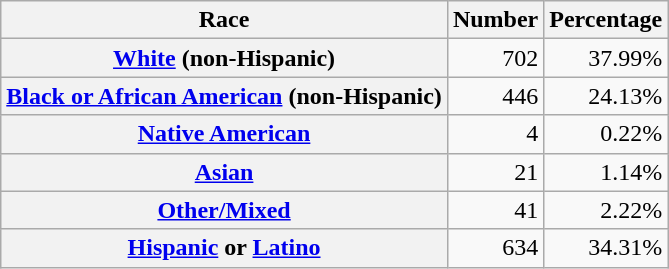<table class="wikitable" style="text-align:right">
<tr>
<th scope="col">Race</th>
<th scope="col">Number</th>
<th scope="col">Percentage</th>
</tr>
<tr>
<th scope="row"><a href='#'>White</a> (non-Hispanic)</th>
<td>702</td>
<td>37.99%</td>
</tr>
<tr>
<th scope="row"><a href='#'>Black or African American</a> (non-Hispanic)</th>
<td>446</td>
<td>24.13%</td>
</tr>
<tr>
<th scope="row"><a href='#'>Native American</a></th>
<td>4</td>
<td>0.22%</td>
</tr>
<tr>
<th scope="row"><a href='#'>Asian</a></th>
<td>21</td>
<td>1.14%</td>
</tr>
<tr>
<th scope="row"><a href='#'>Other/Mixed</a></th>
<td>41</td>
<td>2.22%</td>
</tr>
<tr>
<th scope="row"><a href='#'>Hispanic</a> or <a href='#'>Latino</a></th>
<td>634</td>
<td>34.31%</td>
</tr>
</table>
